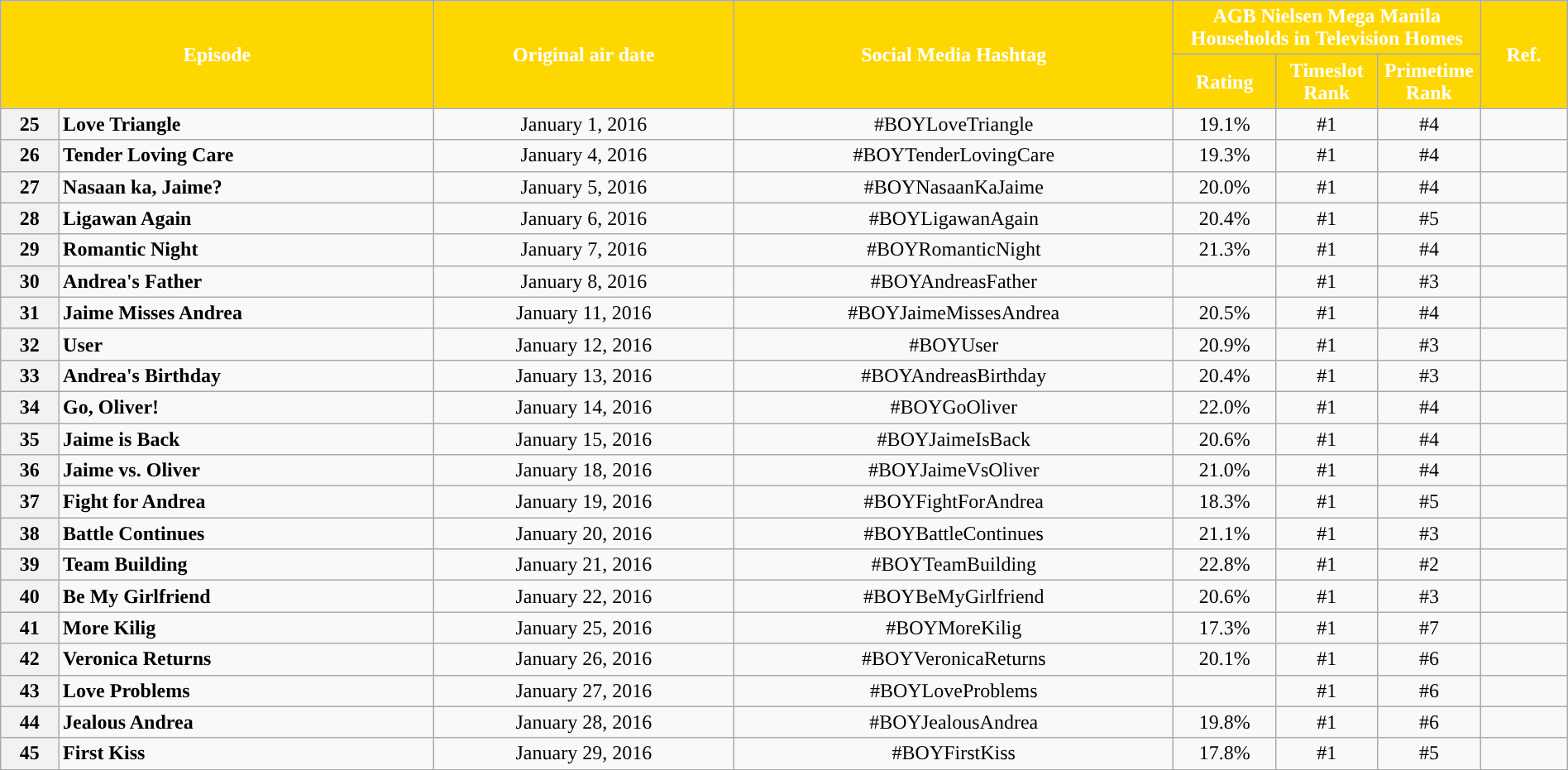<table class="wikitable" style="text-align:center; font-size:100%; line-height:18px;"  width="100%">
<tr>
<th colspan="2" rowspan="2" style="background-color:#FFD700; color:#ffffff;">Episode</th>
<th style="background:#FFD700; color:white" rowspan="2">Original air date</th>
<th style="background:#FFD700; color:white" rowspan="2">Social Media Hashtag</th>
<th style="background-color:#FFD700; color:#ffffff;" colspan="3">AGB Nielsen Mega Manila Households in Television Homes</th>
<th rowspan="2" style="background:#FFD700; color:white">Ref.</th>
</tr>
<tr style="text-align: center style=">
<th style="background-color:#FFD700; width:75px; color:#ffffff;">Rating</th>
<th style="background-color:#FFD700; width:75px; color:#ffffff;">Timeslot Rank</th>
<th style="background-color:#FFD700; width:75px; color:#ffffff;">Primetime Rank</th>
</tr>
<tr>
<th>25</th>
<td style="text-align: left;"><strong>Love Triangle</strong></td>
<td>January 1, 2016</td>
<td>#BOYLoveTriangle</td>
<td>19.1%</td>
<td>#1</td>
<td>#4</td>
<td></td>
</tr>
<tr>
<th>26</th>
<td style="text-align: left;"><strong>Tender Loving Care</strong></td>
<td>January 4, 2016</td>
<td>#BOYTenderLovingCare</td>
<td>19.3%</td>
<td>#1</td>
<td>#4</td>
<td></td>
</tr>
<tr>
<th>27</th>
<td style="text-align: left;"><strong>Nasaan ka, Jaime?</strong></td>
<td>January 5, 2016</td>
<td>#BOYNasaanKaJaime</td>
<td>20.0%</td>
<td>#1</td>
<td>#4</td>
<td></td>
</tr>
<tr>
<th>28</th>
<td style="text-align: left;"><strong>Ligawan Again</strong></td>
<td>January 6, 2016</td>
<td>#BOYLigawanAgain</td>
<td>20.4%</td>
<td>#1</td>
<td>#5</td>
<td></td>
</tr>
<tr>
<th>29</th>
<td style="text-align: left;"><strong>Romantic Night</strong></td>
<td>January 7, 2016</td>
<td>#BOYRomanticNight</td>
<td>21.3%</td>
<td>#1</td>
<td>#4</td>
<td></td>
</tr>
<tr>
<th>30</th>
<td style="text-align: left;"><strong>Andrea's Father</strong></td>
<td>January 8, 2016</td>
<td>#BOYAndreasFather</td>
<td></td>
<td>#1</td>
<td>#3</td>
<td></td>
</tr>
<tr>
<th>31</th>
<td style="text-align: left;"><strong>Jaime Misses Andrea</strong></td>
<td>January 11, 2016</td>
<td>#BOYJaimeMissesAndrea</td>
<td>20.5%</td>
<td>#1</td>
<td>#4</td>
<td></td>
</tr>
<tr>
<th>32</th>
<td style="text-align: left;"><strong>User</strong></td>
<td>January 12, 2016</td>
<td>#BOYUser</td>
<td>20.9%</td>
<td>#1</td>
<td>#3</td>
<td></td>
</tr>
<tr>
<th>33</th>
<td style="text-align: left;"><strong>Andrea's Birthday</strong></td>
<td>January 13, 2016</td>
<td>#BOYAndreasBirthday</td>
<td>20.4%</td>
<td>#1</td>
<td>#3</td>
<td></td>
</tr>
<tr>
<th>34</th>
<td style="text-align: left;"><strong>Go, Oliver!</strong></td>
<td>January 14, 2016</td>
<td>#BOYGoOliver</td>
<td>22.0%</td>
<td>#1</td>
<td>#4</td>
<td></td>
</tr>
<tr>
<th>35</th>
<td style="text-align: left;"><strong>Jaime is Back</strong></td>
<td>January 15, 2016</td>
<td>#BOYJaimeIsBack</td>
<td>20.6%</td>
<td>#1</td>
<td>#4</td>
<td></td>
</tr>
<tr>
<th>36</th>
<td style="text-align: left;"><strong>Jaime vs. Oliver</strong></td>
<td>January 18, 2016</td>
<td>#BOYJaimeVsOliver</td>
<td>21.0%</td>
<td>#1</td>
<td>#4</td>
<td></td>
</tr>
<tr>
<th>37</th>
<td style="text-align: left;"><strong>Fight for Andrea</strong></td>
<td>January 19, 2016</td>
<td>#BOYFightForAndrea</td>
<td>18.3%</td>
<td>#1</td>
<td>#5</td>
<td></td>
</tr>
<tr>
<th>38</th>
<td style="text-align: left;"><strong>Battle Continues</strong></td>
<td>January 20, 2016</td>
<td>#BOYBattleContinues</td>
<td>21.1%</td>
<td>#1</td>
<td>#3</td>
<td></td>
</tr>
<tr>
<th>39</th>
<td style="text-align: left;"><strong>Team Building</strong></td>
<td>January 21, 2016</td>
<td>#BOYTeamBuilding</td>
<td>22.8%</td>
<td>#1</td>
<td>#2</td>
<td></td>
</tr>
<tr>
<th>40</th>
<td style="text-align: left;"><strong>Be My Girlfriend</strong></td>
<td>January 22, 2016</td>
<td>#BOYBeMyGirlfriend</td>
<td>20.6%</td>
<td>#1</td>
<td>#3</td>
<td></td>
</tr>
<tr>
<th>41</th>
<td style="text-align: left;"><strong>More Kilig</strong></td>
<td>January 25, 2016</td>
<td>#BOYMoreKilig</td>
<td>17.3%</td>
<td>#1</td>
<td>#7</td>
<td></td>
</tr>
<tr>
<th>42</th>
<td style="text-align: left;"><strong>Veronica Returns</strong></td>
<td>January 26, 2016</td>
<td>#BOYVeronicaReturns</td>
<td>20.1%</td>
<td>#1</td>
<td>#6</td>
<td></td>
</tr>
<tr>
<th>43</th>
<td style="text-align: left;"><strong>Love Problems</strong></td>
<td>January 27, 2016</td>
<td>#BOYLoveProblems</td>
<td></td>
<td>#1</td>
<td>#6</td>
<td></td>
</tr>
<tr>
<th>44</th>
<td style="text-align: left;"><strong>Jealous Andrea</strong></td>
<td>January 28, 2016</td>
<td>#BOYJealousAndrea</td>
<td>19.8%</td>
<td>#1</td>
<td>#6</td>
<td></td>
</tr>
<tr>
<th>45</th>
<td style="text-align: left;"><strong>First Kiss</strong></td>
<td>January 29, 2016</td>
<td>#BOYFirstKiss</td>
<td>17.8%</td>
<td>#1</td>
<td>#5</td>
<td></td>
</tr>
<tr>
</tr>
</table>
